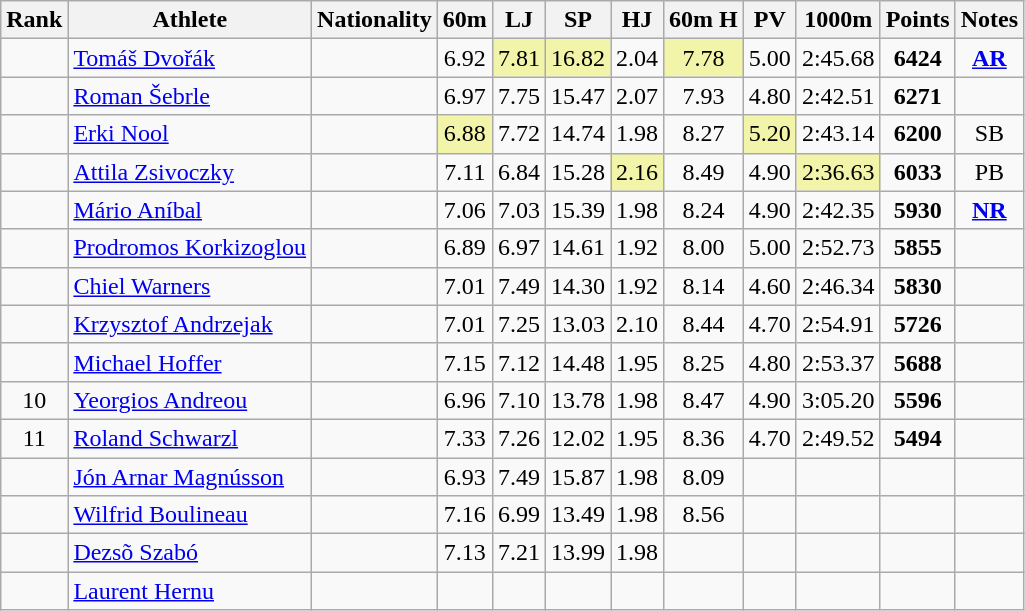<table class="wikitable sortable" style=" text-align:center">
<tr>
<th>Rank</th>
<th>Athlete</th>
<th>Nationality</th>
<th>60m</th>
<th>LJ</th>
<th>SP</th>
<th>HJ</th>
<th>60m H</th>
<th>PV</th>
<th>1000m</th>
<th>Points</th>
<th>Notes</th>
</tr>
<tr>
<td></td>
<td align=left><a href='#'>Tomáš Dvořák</a></td>
<td align=left></td>
<td>6.92</td>
<td bgcolor=#F2F5A9>7.81</td>
<td bgcolor=#F2F5A9>16.82</td>
<td>2.04</td>
<td bgcolor=#F2F5A9>7.78</td>
<td>5.00</td>
<td>2:45.68</td>
<td><strong>6424</strong></td>
<td><strong><a href='#'>AR</a></strong></td>
</tr>
<tr>
<td></td>
<td align=left><a href='#'>Roman Šebrle</a></td>
<td align=left></td>
<td>6.97</td>
<td>7.75</td>
<td>15.47</td>
<td>2.07</td>
<td>7.93</td>
<td>4.80</td>
<td>2:42.51</td>
<td><strong>6271</strong></td>
<td></td>
</tr>
<tr>
<td></td>
<td align=left><a href='#'>Erki Nool</a></td>
<td align=left></td>
<td bgcolor=#F2F5A9>6.88</td>
<td>7.72</td>
<td>14.74</td>
<td>1.98</td>
<td>8.27</td>
<td bgcolor=#F2F5A9>5.20</td>
<td>2:43.14</td>
<td><strong>6200</strong></td>
<td>SB</td>
</tr>
<tr>
<td></td>
<td align=left><a href='#'>Attila Zsivoczky</a></td>
<td align=left></td>
<td>7.11</td>
<td>6.84</td>
<td>15.28</td>
<td bgcolor=#F2F5A9>2.16</td>
<td>8.49</td>
<td>4.90</td>
<td bgcolor=#F2F5A9>2:36.63</td>
<td><strong>6033</strong></td>
<td>PB</td>
</tr>
<tr>
<td></td>
<td align=left><a href='#'>Mário Aníbal</a></td>
<td align=left></td>
<td>7.06</td>
<td>7.03</td>
<td>15.39</td>
<td>1.98</td>
<td>8.24</td>
<td>4.90</td>
<td>2:42.35</td>
<td><strong>5930</strong></td>
<td><strong><a href='#'>NR</a></strong></td>
</tr>
<tr>
<td></td>
<td align=left><a href='#'>Prodromos Korkizoglou</a></td>
<td align=left></td>
<td>6.89</td>
<td>6.97</td>
<td>14.61</td>
<td>1.92</td>
<td>8.00</td>
<td>5.00</td>
<td>2:52.73</td>
<td><strong>5855</strong></td>
<td></td>
</tr>
<tr>
<td></td>
<td align=left><a href='#'>Chiel Warners</a></td>
<td align=left></td>
<td>7.01</td>
<td>7.49</td>
<td>14.30</td>
<td>1.92</td>
<td>8.14</td>
<td>4.60</td>
<td>2:46.34</td>
<td><strong>5830</strong></td>
<td></td>
</tr>
<tr>
<td></td>
<td align=left><a href='#'>Krzysztof Andrzejak</a></td>
<td align=left></td>
<td>7.01</td>
<td>7.25</td>
<td>13.03</td>
<td>2.10</td>
<td>8.44</td>
<td>4.70</td>
<td>2:54.91</td>
<td><strong>5726</strong></td>
<td></td>
</tr>
<tr>
<td></td>
<td align=left><a href='#'>Michael Hoffer</a></td>
<td align=left></td>
<td>7.15</td>
<td>7.12</td>
<td>14.48</td>
<td>1.95</td>
<td>8.25</td>
<td>4.80</td>
<td>2:53.37</td>
<td><strong>5688</strong></td>
<td></td>
</tr>
<tr>
<td>10</td>
<td align=left><a href='#'>Yeorgios Andreou</a></td>
<td align=left></td>
<td>6.96</td>
<td>7.10</td>
<td>13.78</td>
<td>1.98</td>
<td>8.47</td>
<td>4.90</td>
<td>3:05.20</td>
<td><strong>5596</strong></td>
<td></td>
</tr>
<tr>
<td>11</td>
<td align=left><a href='#'>Roland Schwarzl</a></td>
<td align=left></td>
<td>7.33</td>
<td>7.26</td>
<td>12.02</td>
<td>1.95</td>
<td>8.36</td>
<td>4.70</td>
<td>2:49.52</td>
<td><strong>5494</strong></td>
<td></td>
</tr>
<tr>
<td></td>
<td align=left><a href='#'>Jón Arnar Magnússon</a></td>
<td align=left></td>
<td>6.93</td>
<td>7.49</td>
<td>15.87</td>
<td>1.98</td>
<td>8.09</td>
<td></td>
<td></td>
<td><strong></strong></td>
<td></td>
</tr>
<tr>
<td></td>
<td align=left><a href='#'>Wilfrid Boulineau</a></td>
<td align=left></td>
<td>7.16</td>
<td>6.99</td>
<td>13.49</td>
<td>1.98</td>
<td>8.56</td>
<td></td>
<td></td>
<td><strong></strong></td>
<td></td>
</tr>
<tr>
<td></td>
<td align=left><a href='#'>Dezsõ Szabó</a></td>
<td align=left></td>
<td>7.13</td>
<td>7.21</td>
<td>13.99</td>
<td>1.98</td>
<td></td>
<td></td>
<td></td>
<td><strong></strong></td>
<td></td>
</tr>
<tr>
<td></td>
<td align=left><a href='#'>Laurent Hernu</a></td>
<td align=left></td>
<td></td>
<td></td>
<td></td>
<td></td>
<td></td>
<td></td>
<td></td>
<td><strong></strong></td>
<td></td>
</tr>
</table>
